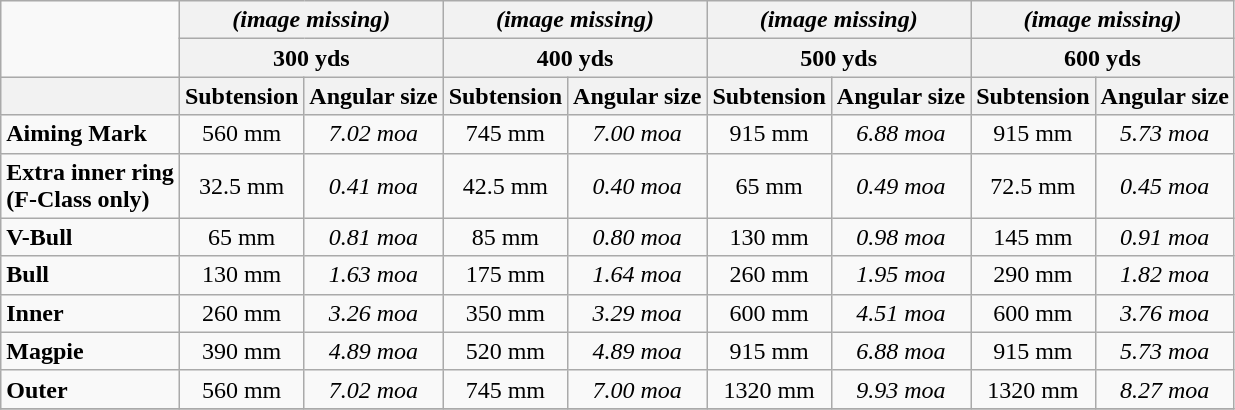<table class="wikitable">
<tr>
<td rowspan="2" style="text-align: center;"></td>
<th colspan="2" style="text-align: center;"><em>(image missing)</em></th>
<th colspan="2" style="text-align: center;"><em>(image missing)</em></th>
<th colspan="2" style="text-align: center;"><em>(image missing)</em></th>
<th colspan="2" style="text-align: center;"><em>(image missing)</em></th>
</tr>
<tr>
<th colspan="2" style="text-align: center;">300 yds</th>
<th colspan="2" style="text-align: center;">400 yds</th>
<th colspan="2" style="text-align: center;">500 yds</th>
<th colspan="2" style="text-align: center;">600 yds</th>
</tr>
<tr>
<th></th>
<th>Subtension</th>
<th>Angular size</th>
<th>Subtension</th>
<th>Angular size</th>
<th>Subtension</th>
<th>Angular size</th>
<th>Subtension</th>
<th>Angular size</th>
</tr>
<tr>
<td><strong>Aiming Mark</strong></td>
<td style="text-align: center;">560 mm</td>
<td style="text-align: center;"><em>7.02 moa</em></td>
<td style="text-align: center;">745 mm</td>
<td style="text-align: center;"><em>7.00 moa</em></td>
<td style="text-align: center;">915 mm</td>
<td style="text-align: center;"><em>6.88 moa</em></td>
<td style="text-align: center;">915 mm</td>
<td style="text-align: center;"><em>5.73 moa</em></td>
</tr>
<tr>
<td><strong>Extra inner ring <br>(F-Class only)</strong></td>
<td style="text-align: center;">32.5 mm</td>
<td style="text-align: center;"><em>0.41 moa</em></td>
<td style="text-align: center;">42.5 mm</td>
<td style="text-align: center;"><em>0.40 moa</em></td>
<td style="text-align: center;">65 mm</td>
<td style="text-align: center;"><em>0.49 moa</em></td>
<td style="text-align: center;">72.5 mm</td>
<td style="text-align: center;"><em>0.45 moa</em></td>
</tr>
<tr>
<td><strong>V-Bull</strong></td>
<td style="text-align: center;">65 mm</td>
<td style="text-align: center;"><em>0.81 moa</em></td>
<td style="text-align: center;">85 mm</td>
<td style="text-align: center;"><em>0.80 moa</em></td>
<td style="text-align: center;">130 mm</td>
<td style="text-align: center;"><em>0.98 moa</em></td>
<td style="text-align: center;">145 mm</td>
<td style="text-align: center;"><em>0.91 moa</em></td>
</tr>
<tr>
<td><strong>Bull</strong></td>
<td style="text-align: center;">130 mm</td>
<td style="text-align: center;"><em>1.63 moa</em></td>
<td style="text-align: center;">175 mm</td>
<td style="text-align: center;"><em>1.64 moa</em></td>
<td style="text-align: center;">260 mm</td>
<td style="text-align: center;"><em>1.95 moa</em></td>
<td style="text-align: center;">290 mm</td>
<td style="text-align: center;"><em>1.82 moa</em></td>
</tr>
<tr>
<td><strong>Inner</strong></td>
<td style="text-align: center;">260 mm</td>
<td style="text-align: center;"><em>3.26 moa</em></td>
<td style="text-align: center;">350 mm</td>
<td style="text-align: center;"><em>3.29 moa</em></td>
<td style="text-align: center;">600 mm</td>
<td style="text-align: center;"><em>4.51 moa</em></td>
<td style="text-align: center;">600 mm</td>
<td style="text-align: center;"><em>3.76 moa</em></td>
</tr>
<tr>
<td><strong>Magpie</strong></td>
<td style="text-align: center;">390 mm</td>
<td style="text-align: center;"><em>4.89 moa</em></td>
<td style="text-align: center;">520 mm</td>
<td style="text-align: center;"><em>4.89 moa</em></td>
<td style="text-align: center;">915 mm</td>
<td style="text-align: center;"><em>6.88 moa</em></td>
<td style="text-align: center;">915 mm</td>
<td style="text-align: center;"><em>5.73 moa</em></td>
</tr>
<tr>
<td><strong>Outer</strong></td>
<td style="text-align: center;">560 mm</td>
<td style="text-align: center;"><em>7.02 moa</em></td>
<td style="text-align: center;">745 mm</td>
<td style="text-align: center;"><em>7.00 moa</em></td>
<td style="text-align: center;">1320 mm</td>
<td style="text-align: center;"><em>9.93 moa</em></td>
<td style="text-align: center;">1320 mm</td>
<td style="text-align: center;"><em>8.27 moa</em></td>
</tr>
<tr>
</tr>
</table>
